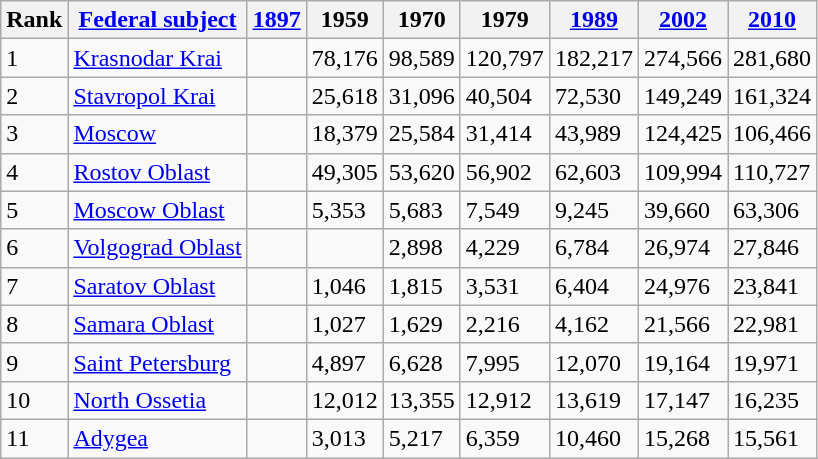<table class="wikitable sortable">
<tr>
<th>Rank</th>
<th><a href='#'>Federal subject</a></th>
<th><a href='#'>1897</a></th>
<th>1959</th>
<th>1970</th>
<th>1979</th>
<th><a href='#'>1989</a></th>
<th><a href='#'>2002</a></th>
<th><a href='#'>2010</a></th>
</tr>
<tr>
<td>1</td>
<td><a href='#'>Krasnodar Krai</a></td>
<td></td>
<td>78,176</td>
<td>98,589</td>
<td>120,797</td>
<td>182,217</td>
<td>274,566</td>
<td>281,680</td>
</tr>
<tr>
<td>2</td>
<td><a href='#'>Stavropol Krai</a></td>
<td></td>
<td>25,618</td>
<td>31,096</td>
<td>40,504</td>
<td>72,530</td>
<td>149,249</td>
<td>161,324</td>
</tr>
<tr>
<td>3</td>
<td><a href='#'>Moscow</a></td>
<td></td>
<td>18,379</td>
<td>25,584</td>
<td>31,414</td>
<td>43,989</td>
<td>124,425</td>
<td>106,466</td>
</tr>
<tr>
<td>4</td>
<td><a href='#'>Rostov Oblast</a></td>
<td></td>
<td>49,305</td>
<td>53,620</td>
<td>56,902</td>
<td>62,603</td>
<td>109,994</td>
<td>110,727</td>
</tr>
<tr>
<td>5</td>
<td><a href='#'>Moscow Oblast</a></td>
<td></td>
<td>5,353</td>
<td>5,683</td>
<td>7,549</td>
<td>9,245</td>
<td>39,660</td>
<td>63,306</td>
</tr>
<tr>
<td>6</td>
<td><a href='#'>Volgograd Oblast</a></td>
<td></td>
<td></td>
<td>2,898</td>
<td>4,229</td>
<td>6,784</td>
<td>26,974</td>
<td>27,846</td>
</tr>
<tr>
<td>7</td>
<td><a href='#'>Saratov Oblast</a></td>
<td></td>
<td>1,046</td>
<td>1,815</td>
<td>3,531</td>
<td>6,404</td>
<td>24,976</td>
<td>23,841</td>
</tr>
<tr>
<td>8</td>
<td><a href='#'>Samara Oblast</a></td>
<td></td>
<td>1,027</td>
<td>1,629</td>
<td>2,216</td>
<td>4,162</td>
<td>21,566</td>
<td>22,981</td>
</tr>
<tr>
<td>9</td>
<td><a href='#'>Saint Petersburg</a></td>
<td></td>
<td>4,897</td>
<td>6,628</td>
<td>7,995</td>
<td>12,070</td>
<td>19,164</td>
<td>19,971</td>
</tr>
<tr>
<td>10</td>
<td><a href='#'>North Ossetia</a></td>
<td></td>
<td>12,012</td>
<td>13,355</td>
<td>12,912</td>
<td>13,619</td>
<td>17,147</td>
<td>16,235</td>
</tr>
<tr>
<td>11</td>
<td><a href='#'>Adygea</a></td>
<td></td>
<td>3,013</td>
<td>5,217</td>
<td>6,359</td>
<td>10,460</td>
<td>15,268</td>
<td>15,561</td>
</tr>
</table>
